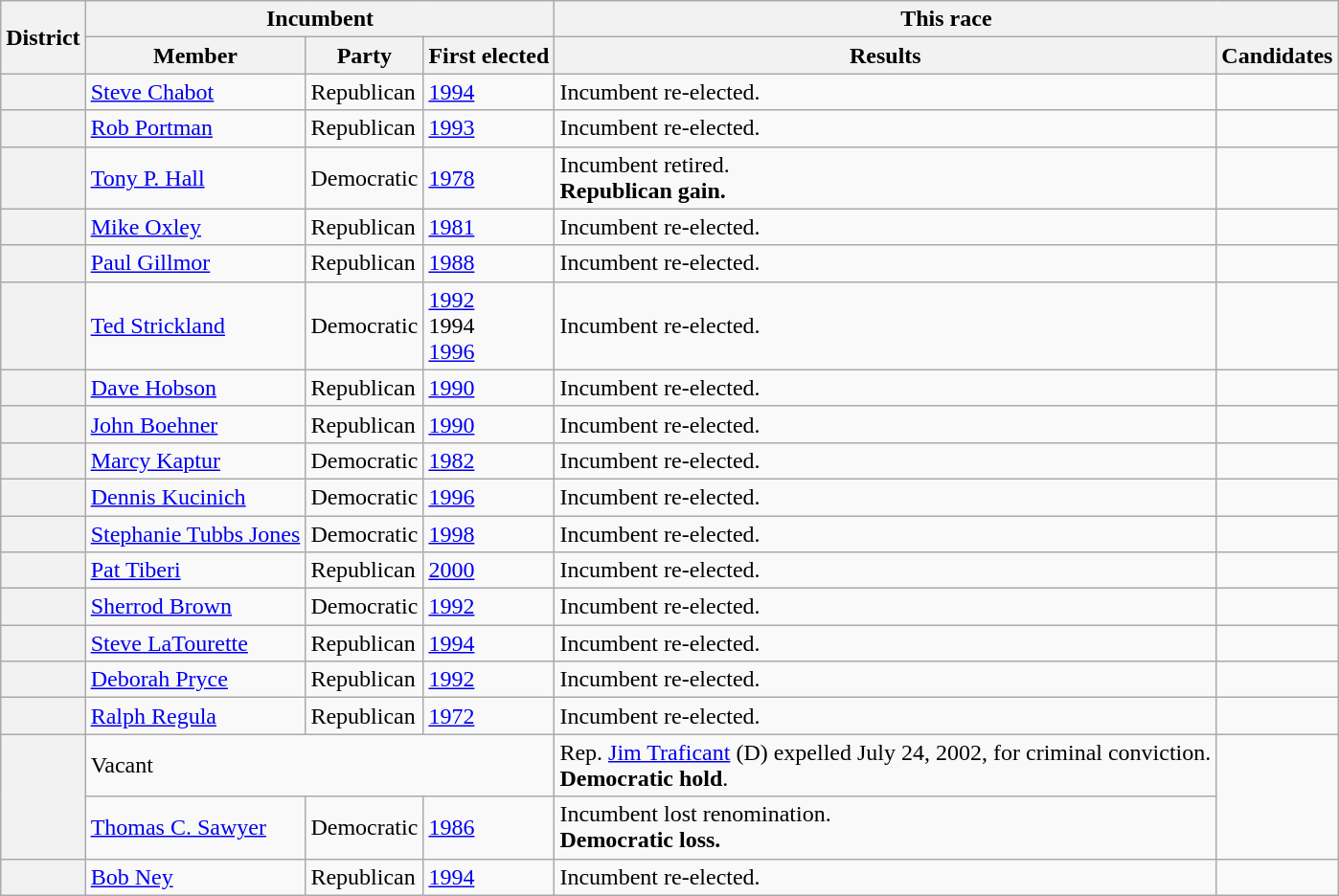<table class=wikitable>
<tr>
<th rowspan=2>District</th>
<th colspan=3>Incumbent</th>
<th colspan=2>This race</th>
</tr>
<tr>
<th>Member</th>
<th>Party</th>
<th>First elected</th>
<th>Results</th>
<th>Candidates</th>
</tr>
<tr>
<th></th>
<td><a href='#'>Steve Chabot</a></td>
<td>Republican</td>
<td><a href='#'>1994</a></td>
<td>Incumbent re-elected.</td>
<td nowrap></td>
</tr>
<tr>
<th></th>
<td><a href='#'>Rob Portman</a></td>
<td>Republican</td>
<td><a href='#'>1993 </a></td>
<td>Incumbent re-elected.</td>
<td nowrap></td>
</tr>
<tr>
<th></th>
<td><a href='#'>Tony P. Hall</a></td>
<td>Democratic</td>
<td><a href='#'>1978</a></td>
<td>Incumbent retired.<br><strong>Republican gain.</strong></td>
<td nowrap></td>
</tr>
<tr>
<th></th>
<td><a href='#'>Mike Oxley</a></td>
<td>Republican</td>
<td><a href='#'>1981 </a></td>
<td>Incumbent re-elected.</td>
<td nowrap></td>
</tr>
<tr>
<th></th>
<td><a href='#'>Paul Gillmor</a></td>
<td>Republican</td>
<td><a href='#'>1988</a></td>
<td>Incumbent re-elected.</td>
<td nowrap></td>
</tr>
<tr>
<th></th>
<td><a href='#'>Ted Strickland</a></td>
<td>Democratic</td>
<td><a href='#'>1992</a><br>1994 <br><a href='#'>1996</a></td>
<td>Incumbent re-elected.</td>
<td nowrap></td>
</tr>
<tr>
<th></th>
<td><a href='#'>Dave Hobson</a></td>
<td>Republican</td>
<td><a href='#'>1990</a></td>
<td>Incumbent re-elected.</td>
<td nowrap></td>
</tr>
<tr>
<th></th>
<td><a href='#'>John Boehner</a></td>
<td>Republican</td>
<td><a href='#'>1990</a></td>
<td>Incumbent re-elected.</td>
<td nowrap></td>
</tr>
<tr>
<th></th>
<td><a href='#'>Marcy Kaptur</a></td>
<td>Democratic</td>
<td><a href='#'>1982</a></td>
<td>Incumbent re-elected.</td>
<td nowrap></td>
</tr>
<tr>
<th></th>
<td><a href='#'>Dennis Kucinich</a></td>
<td>Democratic</td>
<td><a href='#'>1996</a></td>
<td>Incumbent re-elected.</td>
<td nowrap></td>
</tr>
<tr>
<th></th>
<td><a href='#'>Stephanie Tubbs Jones</a></td>
<td>Democratic</td>
<td><a href='#'>1998</a></td>
<td>Incumbent re-elected.</td>
<td nowrap></td>
</tr>
<tr>
<th></th>
<td><a href='#'>Pat Tiberi</a></td>
<td>Republican</td>
<td><a href='#'>2000</a></td>
<td>Incumbent re-elected.</td>
<td nowrap></td>
</tr>
<tr>
<th></th>
<td><a href='#'>Sherrod Brown</a></td>
<td>Democratic</td>
<td><a href='#'>1992</a></td>
<td>Incumbent re-elected.</td>
<td nowrap></td>
</tr>
<tr>
<th></th>
<td><a href='#'>Steve LaTourette</a><br></td>
<td>Republican</td>
<td><a href='#'>1994</a></td>
<td>Incumbent re-elected.</td>
<td nowrap></td>
</tr>
<tr>
<th></th>
<td><a href='#'>Deborah Pryce</a></td>
<td>Republican</td>
<td><a href='#'>1992</a></td>
<td>Incumbent re-elected.</td>
<td nowrap></td>
</tr>
<tr>
<th></th>
<td><a href='#'>Ralph Regula</a></td>
<td>Republican</td>
<td><a href='#'>1972</a></td>
<td>Incumbent re-elected.</td>
<td nowrap></td>
</tr>
<tr>
<th rowspan=2></th>
<td colspan=3>Vacant</td>
<td>Rep. <a href='#'>Jim Traficant</a> (D) expelled July 24, 2002, for criminal conviction.<br><strong>Democratic hold</strong>.</td>
<td rowspan=2 nowrap></td>
</tr>
<tr>
<td><a href='#'>Thomas C. Sawyer</a><br></td>
<td>Democratic</td>
<td><a href='#'>1986</a></td>
<td>Incumbent lost renomination.<br><strong>Democratic loss.</strong></td>
</tr>
<tr>
<th></th>
<td><a href='#'>Bob Ney</a></td>
<td>Republican</td>
<td><a href='#'>1994</a></td>
<td>Incumbent re-elected.</td>
<td nowrap></td>
</tr>
</table>
